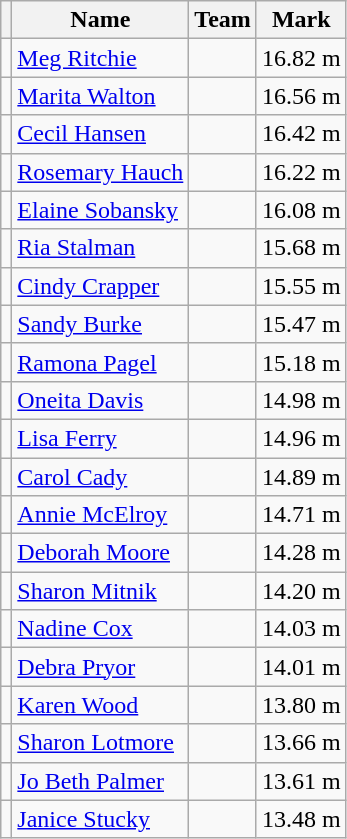<table class=wikitable>
<tr>
<th></th>
<th>Name</th>
<th>Team</th>
<th>Mark</th>
</tr>
<tr>
<td></td>
<td><a href='#'>Meg Ritchie</a></td>
<td></td>
<td>16.82 m</td>
</tr>
<tr>
<td></td>
<td><a href='#'>Marita Walton</a></td>
<td></td>
<td>16.56 m</td>
</tr>
<tr>
<td></td>
<td><a href='#'>Cecil Hansen</a></td>
<td></td>
<td>16.42 m</td>
</tr>
<tr>
<td></td>
<td><a href='#'>Rosemary Hauch</a></td>
<td></td>
<td>16.22 m</td>
</tr>
<tr>
<td></td>
<td><a href='#'>Elaine Sobansky</a></td>
<td></td>
<td>16.08 m</td>
</tr>
<tr>
<td></td>
<td><a href='#'>Ria Stalman</a></td>
<td></td>
<td>15.68 m</td>
</tr>
<tr>
<td></td>
<td><a href='#'>Cindy Crapper</a></td>
<td></td>
<td>15.55 m</td>
</tr>
<tr>
<td></td>
<td><a href='#'>Sandy Burke</a></td>
<td></td>
<td>15.47 m</td>
</tr>
<tr>
<td></td>
<td><a href='#'>Ramona Pagel</a></td>
<td></td>
<td>15.18 m</td>
</tr>
<tr>
<td></td>
<td><a href='#'>Oneita Davis</a></td>
<td></td>
<td>14.98 m</td>
</tr>
<tr>
<td></td>
<td><a href='#'>Lisa Ferry</a></td>
<td></td>
<td>14.96 m</td>
</tr>
<tr>
<td></td>
<td><a href='#'>Carol Cady</a></td>
<td></td>
<td>14.89 m</td>
</tr>
<tr>
<td></td>
<td><a href='#'>Annie McElroy</a></td>
<td></td>
<td>14.71 m</td>
</tr>
<tr>
<td></td>
<td><a href='#'>Deborah Moore</a></td>
<td></td>
<td>14.28 m</td>
</tr>
<tr>
<td></td>
<td><a href='#'>Sharon Mitnik</a></td>
<td></td>
<td>14.20 m</td>
</tr>
<tr>
<td></td>
<td><a href='#'>Nadine Cox</a></td>
<td></td>
<td>14.03 m</td>
</tr>
<tr>
<td></td>
<td><a href='#'>Debra Pryor</a></td>
<td></td>
<td>14.01 m</td>
</tr>
<tr>
<td></td>
<td><a href='#'>Karen Wood</a></td>
<td></td>
<td>13.80 m</td>
</tr>
<tr>
<td></td>
<td><a href='#'>Sharon Lotmore</a></td>
<td></td>
<td>13.66 m</td>
</tr>
<tr>
<td></td>
<td><a href='#'>Jo Beth Palmer</a></td>
<td></td>
<td>13.61 m</td>
</tr>
<tr>
<td></td>
<td><a href='#'>Janice Stucky</a></td>
<td></td>
<td>13.48 m<br></td>
</tr>
</table>
